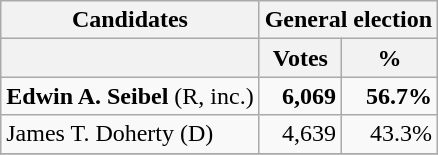<table class=wikitable>
<tr>
<th colspan=1><strong>Candidates</strong></th>
<th colspan=2><strong>General election</strong></th>
</tr>
<tr>
<th></th>
<th>Votes</th>
<th>%</th>
</tr>
<tr>
<td><strong>Edwin A. Seibel</strong> (R, inc.)</td>
<td align="right"><strong>6,069</strong></td>
<td align="right"><strong>56.7%</strong></td>
</tr>
<tr>
<td>James T. Doherty (D)</td>
<td align="right">4,639</td>
<td align="right">43.3%</td>
</tr>
<tr>
</tr>
</table>
